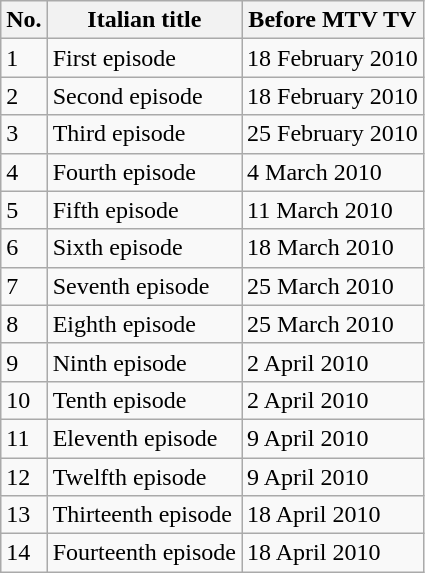<table class="wikitable">
<tr>
<th>No.</th>
<th>Italian title</th>
<th>Before MTV TV</th>
</tr>
<tr>
<td>1</td>
<td>First episode</td>
<td>18 February 2010</td>
</tr>
<tr>
<td>2</td>
<td>Second episode</td>
<td>18 February 2010</td>
</tr>
<tr>
<td>3</td>
<td>Third episode</td>
<td>25 February 2010</td>
</tr>
<tr>
<td>4</td>
<td>Fourth episode</td>
<td>4 March 2010</td>
</tr>
<tr>
<td>5</td>
<td>Fifth episode</td>
<td>11 March 2010</td>
</tr>
<tr>
<td>6</td>
<td>Sixth episode</td>
<td>18 March 2010</td>
</tr>
<tr>
<td>7</td>
<td>Seventh episode</td>
<td>25 March 2010</td>
</tr>
<tr>
<td>8</td>
<td>Eighth episode</td>
<td>25 March 2010</td>
</tr>
<tr>
<td>9</td>
<td>Ninth episode</td>
<td>2 April 2010</td>
</tr>
<tr>
<td>10</td>
<td>Tenth episode</td>
<td>2 April 2010</td>
</tr>
<tr>
<td>11</td>
<td>Eleventh episode</td>
<td>9 April 2010</td>
</tr>
<tr>
<td>12</td>
<td>Twelfth episode</td>
<td>9 April 2010</td>
</tr>
<tr>
<td>13</td>
<td>Thirteenth episode</td>
<td>18 April 2010</td>
</tr>
<tr>
<td>14</td>
<td>Fourteenth episode</td>
<td>18 April 2010</td>
</tr>
</table>
